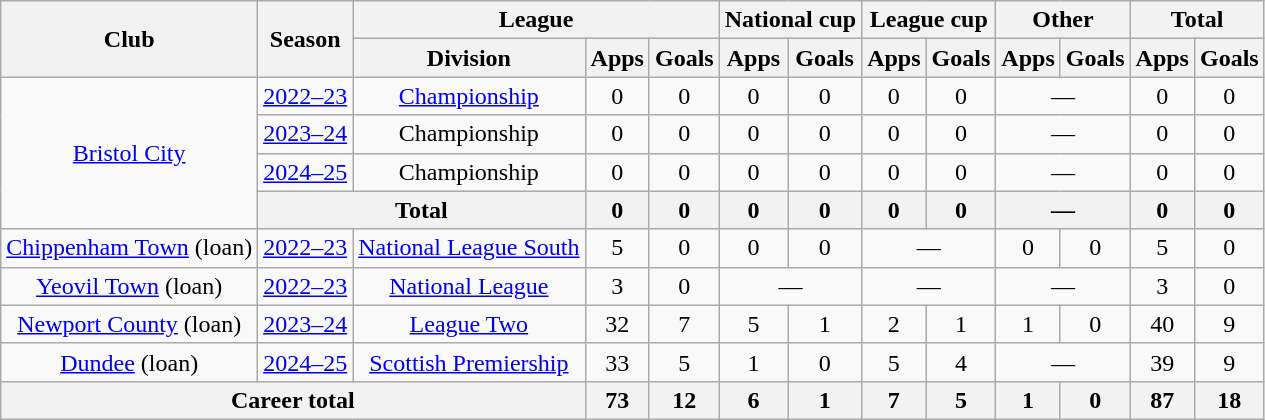<table class=wikitable style="text-align: center">
<tr>
<th rowspan="2">Club</th>
<th rowspan="2">Season</th>
<th colspan="3">League</th>
<th colspan="2">National cup</th>
<th colspan="2">League cup</th>
<th colspan="2">Other</th>
<th colspan="2">Total</th>
</tr>
<tr>
<th>Division</th>
<th>Apps</th>
<th>Goals</th>
<th>Apps</th>
<th>Goals</th>
<th>Apps</th>
<th>Goals</th>
<th>Apps</th>
<th>Goals</th>
<th>Apps</th>
<th>Goals</th>
</tr>
<tr>
<td rowspan="4"><a href='#'>Bristol City</a></td>
<td><a href='#'>2022–23</a></td>
<td><a href='#'>Championship</a></td>
<td>0</td>
<td>0</td>
<td>0</td>
<td>0</td>
<td>0</td>
<td>0</td>
<td colspan="2">—</td>
<td>0</td>
<td>0</td>
</tr>
<tr>
<td><a href='#'>2023–24</a></td>
<td>Championship</td>
<td>0</td>
<td>0</td>
<td>0</td>
<td>0</td>
<td>0</td>
<td>0</td>
<td colspan="2">—</td>
<td>0</td>
<td>0</td>
</tr>
<tr>
<td><a href='#'>2024–25</a></td>
<td>Championship</td>
<td>0</td>
<td>0</td>
<td>0</td>
<td>0</td>
<td>0</td>
<td>0</td>
<td colspan="2">—</td>
<td>0</td>
<td>0</td>
</tr>
<tr>
<th colspan="2">Total</th>
<th>0</th>
<th>0</th>
<th>0</th>
<th>0</th>
<th>0</th>
<th>0</th>
<th colspan="2">—</th>
<th>0</th>
<th>0</th>
</tr>
<tr>
<td><a href='#'>Chippenham Town</a> (loan)</td>
<td><a href='#'>2022–23</a></td>
<td><a href='#'>National League South</a></td>
<td>5</td>
<td>0</td>
<td>0</td>
<td>0</td>
<td colspan="2">—</td>
<td>0</td>
<td>0</td>
<td>5</td>
<td>0</td>
</tr>
<tr>
<td><a href='#'>Yeovil Town</a> (loan)</td>
<td><a href='#'>2022–23</a></td>
<td><a href='#'>National League</a></td>
<td>3</td>
<td>0</td>
<td colspan="2">—</td>
<td colspan="2">—</td>
<td colspan="2">—</td>
<td>3</td>
<td>0</td>
</tr>
<tr>
<td><a href='#'>Newport County</a> (loan)</td>
<td><a href='#'>2023–24</a></td>
<td><a href='#'>League Two</a></td>
<td>32</td>
<td>7</td>
<td>5</td>
<td>1</td>
<td>2</td>
<td>1</td>
<td>1</td>
<td>0</td>
<td>40</td>
<td>9</td>
</tr>
<tr>
<td><a href='#'>Dundee</a> (loan)</td>
<td><a href='#'>2024–25</a></td>
<td><a href='#'>Scottish Premiership</a></td>
<td>33</td>
<td>5</td>
<td>1</td>
<td>0</td>
<td>5</td>
<td>4</td>
<td colspan="2">—</td>
<td>39</td>
<td>9</td>
</tr>
<tr>
<th colspan="3">Career total</th>
<th>73</th>
<th>12</th>
<th>6</th>
<th>1</th>
<th>7</th>
<th>5</th>
<th>1</th>
<th>0</th>
<th>87</th>
<th>18</th>
</tr>
</table>
